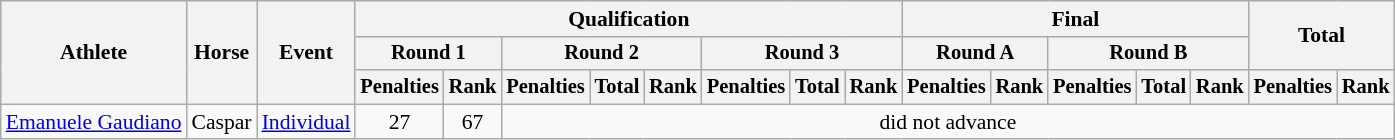<table class="wikitable" style="font-size:90%">
<tr>
<th rowspan="3">Athlete</th>
<th rowspan="3">Horse</th>
<th rowspan="3">Event</th>
<th colspan="8">Qualification</th>
<th colspan="5">Final</th>
<th rowspan=2 colspan="2">Total</th>
</tr>
<tr style="font-size:95%">
<th colspan="2">Round 1</th>
<th colspan="3">Round 2</th>
<th colspan="3">Round 3</th>
<th colspan="2">Round A</th>
<th colspan="3">Round B</th>
</tr>
<tr style="font-size:95%">
<th>Penalties</th>
<th>Rank</th>
<th>Penalties</th>
<th>Total</th>
<th>Rank</th>
<th>Penalties</th>
<th>Total</th>
<th>Rank</th>
<th>Penalties</th>
<th>Rank</th>
<th>Penalties</th>
<th>Total</th>
<th>Rank</th>
<th>Penalties</th>
<th>Rank</th>
</tr>
<tr align=center>
<td align=left><a href='#'>Emanuele Gaudiano</a></td>
<td align=left>Caspar</td>
<td align=left><a href='#'>Individual</a></td>
<td>27</td>
<td>67</td>
<td colspan="13">did not advance</td>
</tr>
</table>
